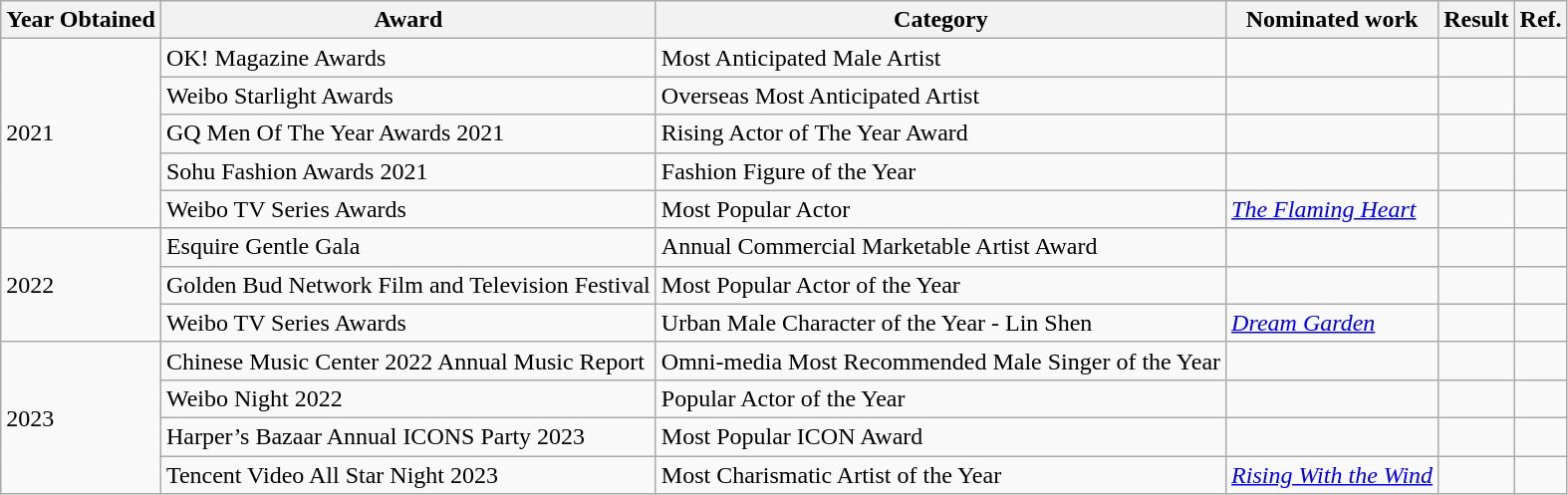<table class="wikitable sortable">
<tr>
<th>Year Obtained</th>
<th>Award</th>
<th>Category</th>
<th>Nominated work</th>
<th>Result</th>
<th class="unsortable">Ref.</th>
</tr>
<tr>
<td rowspan="5">2021</td>
<td>OK! Magazine Awards</td>
<td>Most Anticipated Male Artist</td>
<td></td>
<td></td>
<td></td>
</tr>
<tr>
<td>Weibo Starlight Awards</td>
<td>Overseas Most Anticipated Artist</td>
<td></td>
<td></td>
<td></td>
</tr>
<tr>
<td>GQ Men Of The Year Awards 2021</td>
<td>Rising Actor of The Year Award</td>
<td></td>
<td></td>
<td></td>
</tr>
<tr>
<td>Sohu Fashion Awards 2021</td>
<td>Fashion Figure of the Year</td>
<td></td>
<td></td>
<td></td>
</tr>
<tr>
<td>Weibo TV Series Awards</td>
<td>Most Popular Actor</td>
<td><em><a href='#'>The Flaming Heart</a></em></td>
<td></td>
<td></td>
</tr>
<tr>
<td rowspan="3">2022</td>
<td>Esquire Gentle Gala</td>
<td>Annual Commercial Marketable Artist Award</td>
<td></td>
<td></td>
<td></td>
</tr>
<tr>
<td>Golden Bud Network Film and Television Festival</td>
<td>Most Popular Actor of the Year</td>
<td></td>
<td></td>
<td></td>
</tr>
<tr>
<td>Weibo TV Series Awards</td>
<td>Urban Male Character of the Year - Lin Shen</td>
<td><em><a href='#'>Dream Garden</a></em></td>
<td></td>
<td></td>
</tr>
<tr>
<td rowspan="4">2023</td>
<td>Chinese Music Center 2022 Annual Music Report</td>
<td>Omni-media Most Recommended Male Singer of the Year</td>
<td></td>
<td></td>
<td></td>
</tr>
<tr>
<td rowspan="1">Weibo Night 2022</td>
<td>Popular Actor of the Year</td>
<td></td>
<td></td>
<td rowspan="1"></td>
</tr>
<tr>
<td>Harper’s Bazaar Annual ICONS Party 2023</td>
<td>Most Popular ICON Award</td>
<td></td>
<td></td>
<td></td>
</tr>
<tr>
<td>Tencent Video All Star Night 2023</td>
<td>Most Charismatic Artist of the Year</td>
<td><em><a href='#'>Rising With the Wind</a></em></td>
<td></td>
<td></td>
</tr>
</table>
